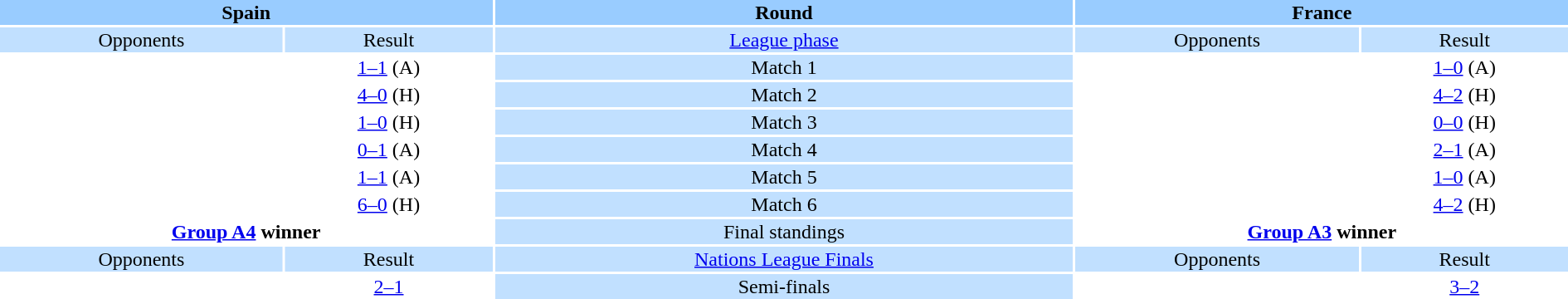<table style="width:100%; text-align:center;">
<tr style="vertical-align:top; background:#99CCFF;">
<th colspan="2">Spain</th>
<th>Round</th>
<th colspan="2">France</th>
</tr>
<tr style="vertical-align:top; background:#C1E0FF;">
<td>Opponents</td>
<td>Result</td>
<td><a href='#'>League phase</a></td>
<td>Opponents</td>
<td>Result</td>
</tr>
<tr>
<td style="text-align:left"></td>
<td><a href='#'>1–1</a> (A)</td>
<td style="background:#C1E0FF">Match 1</td>
<td style="text-align:left"></td>
<td><a href='#'>1–0</a> (A)</td>
</tr>
<tr>
<td style="text-align:left"></td>
<td><a href='#'>4–0</a> (H)</td>
<td style="background:#C1E0FF">Match 2</td>
<td style="text-align:left"></td>
<td><a href='#'>4–2</a> (H)</td>
</tr>
<tr>
<td style="text-align:left"></td>
<td><a href='#'>1–0</a> (H)</td>
<td style="background:#C1E0FF">Match 3</td>
<td style="text-align:left"></td>
<td><a href='#'>0–0</a> (H)</td>
</tr>
<tr>
<td style="text-align:left"></td>
<td><a href='#'>0–1</a> (A)</td>
<td style="background:#C1E0FF">Match 4</td>
<td style="text-align:left"></td>
<td><a href='#'>2–1</a> (A)</td>
</tr>
<tr>
<td style="text-align:left"></td>
<td><a href='#'>1–1</a> (A)</td>
<td style="background:#C1E0FF">Match 5</td>
<td style="text-align:left"></td>
<td><a href='#'>1–0</a> (A)</td>
</tr>
<tr>
<td style="text-align:left"></td>
<td><a href='#'>6–0</a> (H)</td>
<td style="background:#C1E0FF">Match 6</td>
<td style="text-align:left"></td>
<td><a href='#'>4–2</a> (H)</td>
</tr>
<tr>
<td colspan="2"><strong><a href='#'>Group A4</a> winner</strong><br><div></div></td>
<td style="background:#C1E0FF">Final standings</td>
<td colspan="2"><strong><a href='#'>Group A3</a> winner</strong><br><div></div></td>
</tr>
<tr style="vertical-align:top; background:#C1E0FF;">
<td>Opponents</td>
<td>Result</td>
<td><a href='#'>Nations League Finals</a></td>
<td>Opponents</td>
<td>Result</td>
</tr>
<tr>
<td style="text-align:left"></td>
<td><a href='#'>2–1</a></td>
<td style="background:#C1E0FF">Semi-finals</td>
<td style="text-align:left"></td>
<td><a href='#'>3–2</a></td>
</tr>
</table>
